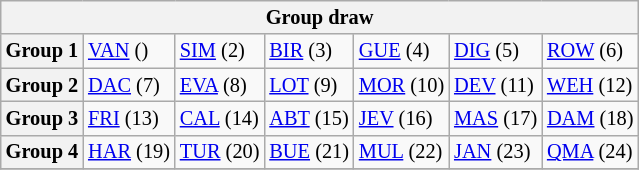<table class="wikitable" style="text-align:center; font-size:85%">
<tr>
<th colspan="7">Group draw</th>
</tr>
<tr>
<th>Group 1</th>
<td align="left"> <a href='#'>VAN</a> ()</td>
<td align="left"> <a href='#'>SIM</a> (2)</td>
<td align="left"> <a href='#'>BIR</a> (3)</td>
<td align="left"> <a href='#'>GUE</a> (4)</td>
<td align="left"> <a href='#'>DIG</a> (5)</td>
<td align="left"> <a href='#'>ROW</a> (6)</td>
</tr>
<tr>
<th>Group 2</th>
<td align="left"> <a href='#'>DAC</a> (7)</td>
<td align="left"> <a href='#'>EVA</a> (8)</td>
<td align="left"> <a href='#'>LOT</a> (9)</td>
<td align="left"> <a href='#'>MOR</a> (10)</td>
<td align="left"> <a href='#'>DEV</a> (11)</td>
<td align="left"> <a href='#'>WEH</a> (12)</td>
</tr>
<tr>
<th>Group 3</th>
<td align="left"> <a href='#'>FRI</a> (13)</td>
<td align="left"> <a href='#'>CAL</a> (14)</td>
<td align="left"> <a href='#'>ABT</a> (15)</td>
<td align="left"> <a href='#'>JEV</a> (16)</td>
<td align="left"> <a href='#'>MAS</a> (17)</td>
<td align="left"> <a href='#'>DAM</a> (18)</td>
</tr>
<tr>
<th>Group 4</th>
<td align="left"> <a href='#'>HAR</a> (19)</td>
<td align="left"> <a href='#'>TUR</a> (20)</td>
<td align="left"> <a href='#'>BUE</a> (21)</td>
<td align="left"> <a href='#'>MUL</a> (22)</td>
<td align="left"> <a href='#'>JAN</a> (23)</td>
<td align="left"> <a href='#'>QMA</a> (24)</td>
</tr>
<tr>
</tr>
</table>
